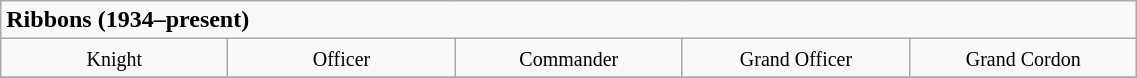<table align=center class=wikitable width=60%>
<tr>
<td colspan=5><strong>Ribbons (1934–present)</strong></td>
</tr>
<tr>
<td width=20% valign=top align=center><small>Knight</small></td>
<td width=20% valign=top align=center><small>Officer</small></td>
<td width=20% valign=top align=center><small>Commander</small></td>
<td width=20% valign=top align=center><small>Grand Officer</small></td>
<td width=20% valign=top align=center><small>Grand Cordon</small></td>
</tr>
<tr>
</tr>
</table>
